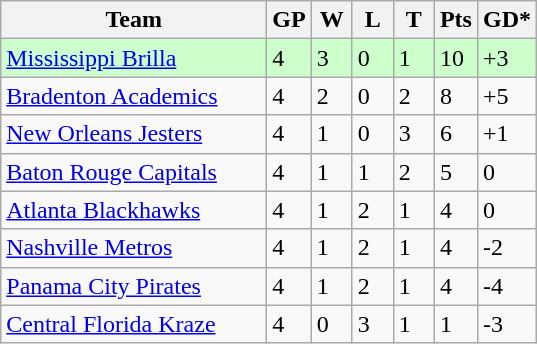<table class="wikitable">
<tr>
<th width="170">Team</th>
<th width="20">GP</th>
<th width="20">W</th>
<th width="20">L</th>
<th width="20">T</th>
<th width="20">Pts</th>
<th width="25">GD*</th>
</tr>
<tr bgcolor=#ccffcc>
<td><a href='#'>Mississippi Brilla</a></td>
<td>4</td>
<td>3</td>
<td>0</td>
<td>1</td>
<td>10</td>
<td>+3</td>
</tr>
<tr>
<td><a href='#'>Bradenton Academics</a></td>
<td>4</td>
<td>2</td>
<td>0</td>
<td>2</td>
<td>8</td>
<td>+5</td>
</tr>
<tr>
<td><a href='#'>New Orleans Jesters</a></td>
<td>4</td>
<td>1</td>
<td>0</td>
<td>3</td>
<td>6</td>
<td>+1</td>
</tr>
<tr>
<td><a href='#'>Baton Rouge Capitals</a></td>
<td>4</td>
<td>1</td>
<td>1</td>
<td>2</td>
<td>5</td>
<td>0</td>
</tr>
<tr>
<td><a href='#'>Atlanta Blackhawks</a></td>
<td>4</td>
<td>1</td>
<td>2</td>
<td>1</td>
<td>4</td>
<td>0</td>
</tr>
<tr>
<td><a href='#'>Nashville Metros</a></td>
<td>4</td>
<td>1</td>
<td>2</td>
<td>1</td>
<td>4</td>
<td>-2</td>
</tr>
<tr>
<td><a href='#'>Panama City Pirates</a></td>
<td>4</td>
<td>1</td>
<td>2</td>
<td>1</td>
<td>4</td>
<td>-4</td>
</tr>
<tr>
<td><a href='#'>Central Florida Kraze</a></td>
<td>4</td>
<td>0</td>
<td>3</td>
<td>1</td>
<td>1</td>
<td>-3</td>
</tr>
</table>
